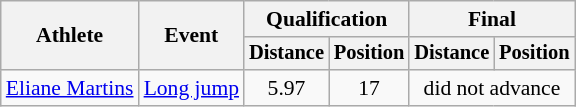<table class=wikitable style="font-size:90%">
<tr>
<th rowspan="2">Athlete</th>
<th rowspan="2">Event</th>
<th colspan="2">Qualification</th>
<th colspan="2">Final</th>
</tr>
<tr style="font-size:95%">
<th>Distance</th>
<th>Position</th>
<th>Distance</th>
<th>Position</th>
</tr>
<tr align=center>
<td><a href='#'>Eliane Martins</a></td>
<td align=left><a href='#'>Long jump</a></td>
<td>5.97</td>
<td>17</td>
<td colspan=2>did not advance</td>
</tr>
</table>
